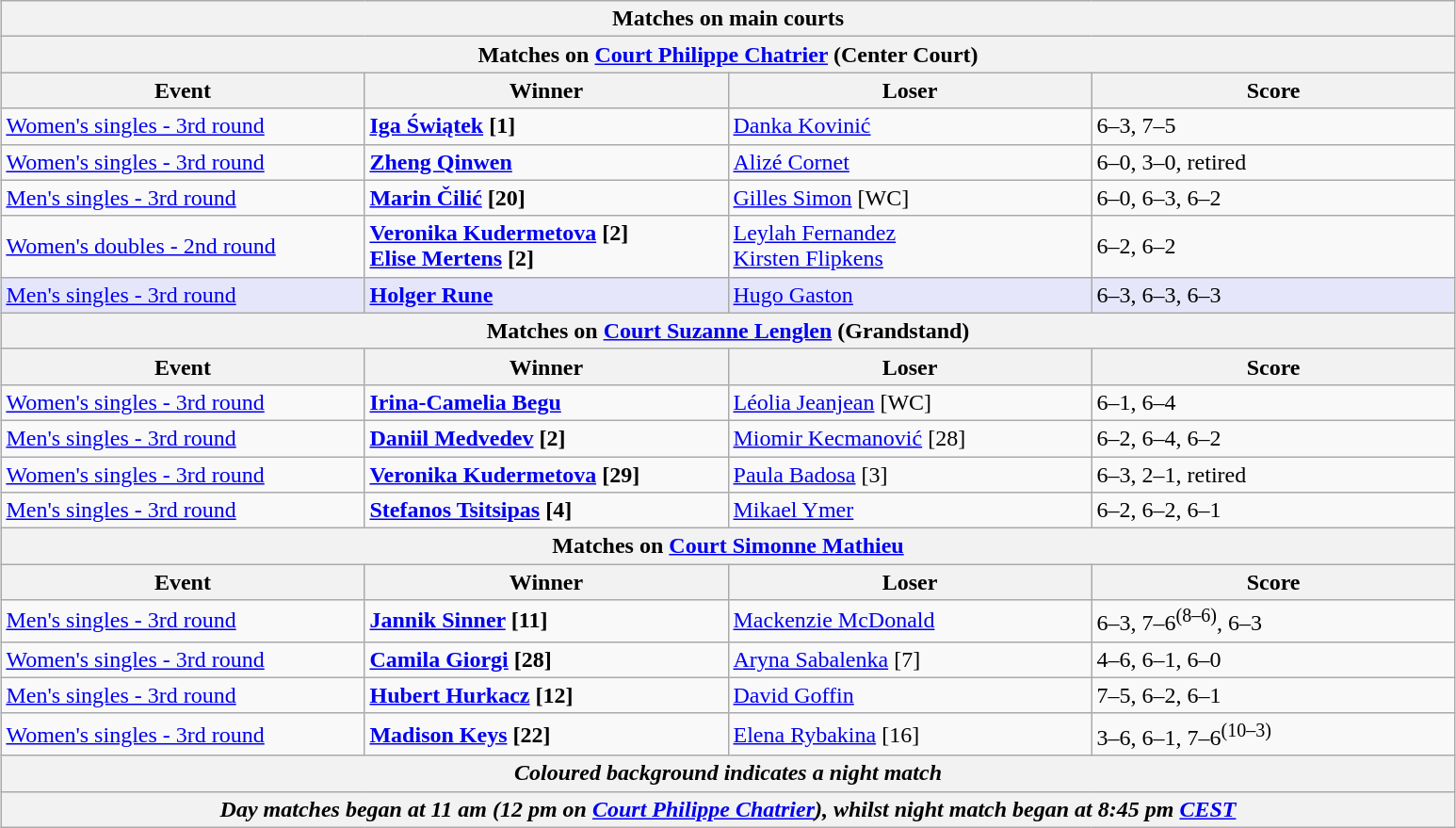<table class="wikitable" style="margin:auto;">
<tr>
<th colspan=4 style=white-space:nowrap>Matches on main courts</th>
</tr>
<tr>
<th colspan=4>Matches on <a href='#'>Court Philippe Chatrier</a> (Center Court)</th>
</tr>
<tr>
<th width=250>Event</th>
<th width=250>Winner</th>
<th width=250>Loser</th>
<th width=250>Score</th>
</tr>
<tr>
<td><a href='#'>Women's singles - 3rd round</a></td>
<td><strong> <a href='#'>Iga Świątek</a> [1]</strong></td>
<td> <a href='#'>Danka Kovinić</a></td>
<td>6–3, 7–5</td>
</tr>
<tr>
<td><a href='#'>Women's singles - 3rd round</a></td>
<td><strong> <a href='#'>Zheng Qinwen</a></strong></td>
<td> <a href='#'>Alizé Cornet</a></td>
<td>6–0, 3–0, retired</td>
</tr>
<tr>
<td><a href='#'>Men's singles - 3rd round</a></td>
<td><strong> <a href='#'>Marin Čilić</a> [20]</strong></td>
<td> <a href='#'>Gilles Simon</a> [WC]</td>
<td>6–0, 6–3, 6–2</td>
</tr>
<tr>
<td><a href='#'>Women's doubles - 2nd round</a></td>
<td><strong> <a href='#'>Veronika Kudermetova</a> [2] <br>  <a href='#'>Elise Mertens</a> [2]</strong></td>
<td> <a href='#'>Leylah Fernandez</a> <br>  <a href='#'>Kirsten Flipkens</a></td>
<td>6–2, 6–2</td>
</tr>
<tr bgcolor=lavender>
<td><a href='#'>Men's singles - 3rd round</a></td>
<td><strong> <a href='#'>Holger Rune</a></strong></td>
<td> <a href='#'>Hugo Gaston</a></td>
<td>6–3, 6–3, 6–3</td>
</tr>
<tr>
<th colspan=4>Matches on <a href='#'>Court Suzanne Lenglen</a> (Grandstand)</th>
</tr>
<tr>
<th width=250>Event</th>
<th width=250>Winner</th>
<th width=250>Loser</th>
<th width=250>Score</th>
</tr>
<tr>
<td><a href='#'>Women's singles - 3rd round</a></td>
<td><strong> <a href='#'>Irina-Camelia Begu</a></strong></td>
<td> <a href='#'>Léolia Jeanjean</a> [WC]</td>
<td>6–1, 6–4</td>
</tr>
<tr>
<td><a href='#'>Men's singles - 3rd round</a></td>
<td><strong> <a href='#'>Daniil Medvedev</a> [2]</strong></td>
<td> <a href='#'>Miomir Kecmanović</a> [28]</td>
<td>6–2, 6–4, 6–2</td>
</tr>
<tr>
<td><a href='#'>Women's singles - 3rd round</a></td>
<td><strong> <a href='#'>Veronika Kudermetova</a> [29]</strong></td>
<td> <a href='#'>Paula Badosa</a> [3]</td>
<td>6–3, 2–1, retired</td>
</tr>
<tr>
<td><a href='#'>Men's singles - 3rd round</a></td>
<td><strong> <a href='#'>Stefanos Tsitsipas</a> [4]</strong></td>
<td> <a href='#'>Mikael Ymer</a></td>
<td>6–2, 6–2, 6–1</td>
</tr>
<tr>
<th colspan=4>Matches on <a href='#'>Court Simonne Mathieu</a></th>
</tr>
<tr>
<th width=250>Event</th>
<th width=250>Winner</th>
<th width=250>Loser</th>
<th width=250>Score</th>
</tr>
<tr>
<td><a href='#'>Men's singles - 3rd round</a></td>
<td><strong> <a href='#'>Jannik Sinner</a> [11]</strong></td>
<td> <a href='#'>Mackenzie McDonald</a></td>
<td>6–3, 7–6<sup>(8–6)</sup>, 6–3</td>
</tr>
<tr>
<td><a href='#'>Women's singles - 3rd round</a></td>
<td><strong> <a href='#'>Camila Giorgi</a> [28]</strong></td>
<td> <a href='#'>Aryna Sabalenka</a> [7]</td>
<td>4–6, 6–1, 6–0</td>
</tr>
<tr>
<td><a href='#'>Men's singles - 3rd round</a></td>
<td><strong> <a href='#'>Hubert Hurkacz</a> [12]</strong></td>
<td> <a href='#'>David Goffin</a></td>
<td>7–5, 6–2, 6–1</td>
</tr>
<tr>
<td><a href='#'>Women's singles - 3rd round</a></td>
<td><strong> <a href='#'>Madison Keys</a> [22]</strong></td>
<td> <a href='#'>Elena Rybakina</a> [16]</td>
<td>3–6, 6–1, 7–6<sup>(10–3)</sup></td>
</tr>
<tr>
<th colspan=4><em>Coloured background indicates a night match</em></th>
</tr>
<tr>
<th colspan=4><em>Day matches began at 11 am (12 pm on <a href='#'>Court Philippe Chatrier</a>), whilst night match began at 8:45 pm <a href='#'>CEST</a></em></th>
</tr>
</table>
